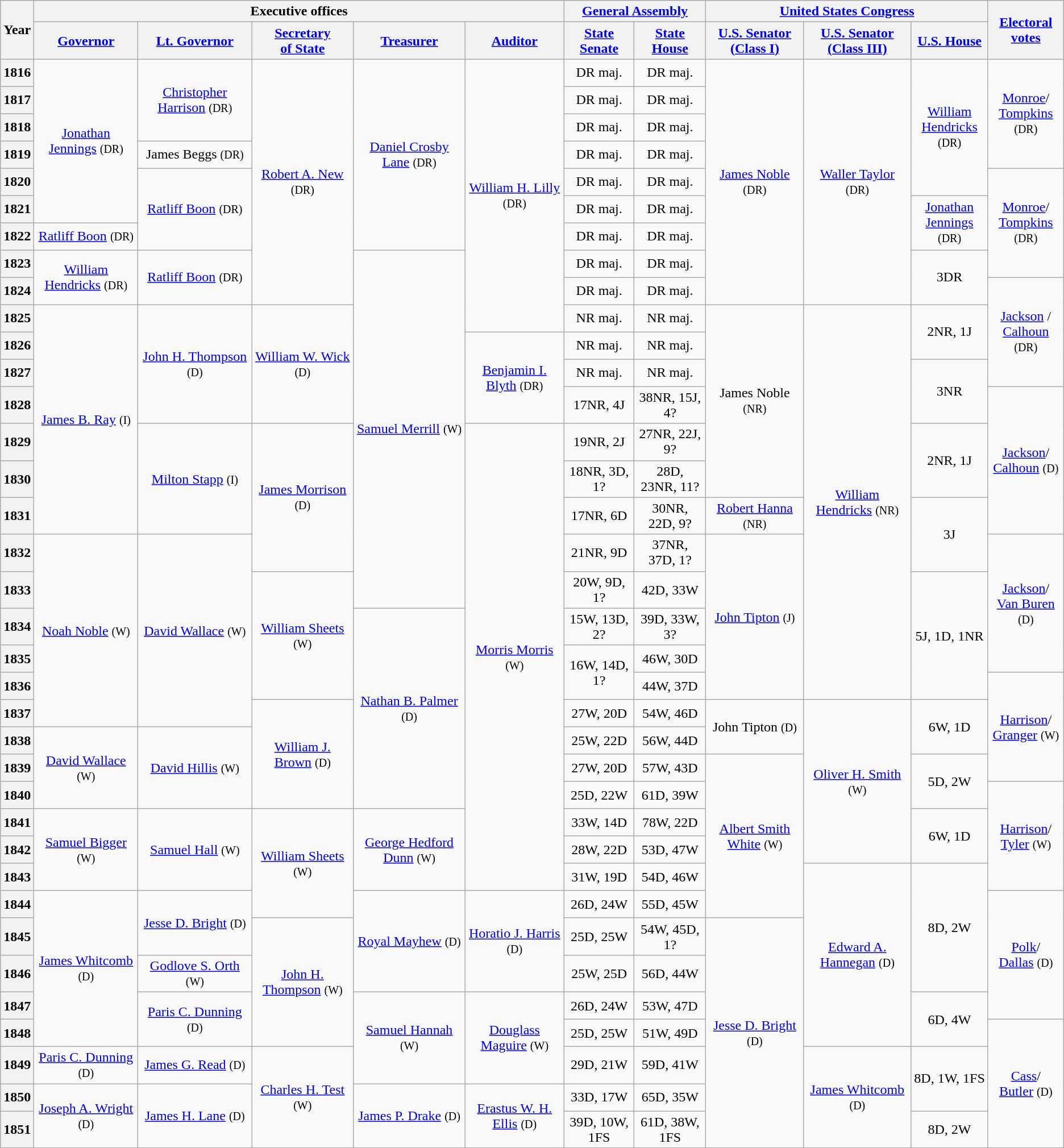<table class="wikitable sortable sticky-header-multi" style="text-align:center">
<tr>
<th rowspan=2 class=unsortable>Year</th>
<th colspan=5>Executive offices</th>
<th colspan=2><a href='#'>General Assembly</a></th>
<th colspan=3><a href='#'>United States Congress</a></th>
<th rowspan=2 class=unsortable><a href='#'>Electoral<br>votes</a></th>
</tr>
<tr style="height:2em">
<th class=unsortable><a href='#'>Governor</a></th>
<th class=unsortable><a href='#'>Lt. Governor</a></th>
<th class=unsortable><a href='#'>Secretary<br>of State</a></th>
<th class=unsortable><a href='#'>Treasurer</a></th>
<th class=unsortable><a href='#'>Auditor</a></th>
<th class=unsortable><a href='#'>State<br>Senate</a></th>
<th class=unsortable><a href='#'>State<br>House</a></th>
<th class=unsortable><a href='#'>U.S. Senator<br>(Class I)</a></th>
<th class=unsortable><a href='#'>U.S. Senator<br>(Class III)</a></th>
<th class=unsortable><a href='#'>U.S. House</a></th>
</tr>
<tr style="height:2em">
<th>1816</th>
<td rowspan=6 ><a href='#'>Jonathan Jennings</a> <small>(DR)</small></td>
<td rowspan=3 ><a href='#'>Christopher Harrison</a> <small>(DR)</small></td>
<td rowspan=9 ><a href='#'>Robert A. New</a> <small>(DR)</small></td>
<td rowspan=7 ><a href='#'>Daniel Crosby Lane</a> <small>(DR)</small></td>
<td rowspan=10 ><a href='#'>William H. Lilly</a> <small>(DR)</small></td>
<td>DR maj.</td>
<td>DR maj.</td>
<td rowspan=9 ><a href='#'>James Noble</a> <small>(DR)</small></td>
<td rowspan=9 ><a href='#'>Waller Taylor</a> <small>(DR)</small></td>
<td rowspan=5 ><a href='#'>William<br>Hendricks</a> <small>(DR)</small></td>
<td rowspan=4 ><a href='#'>Monroe</a>/<br><a href='#'>Tompkins</a> <small>(DR)</small> </td>
</tr>
<tr style="height:2em">
<th>1817</th>
<td>DR maj.</td>
<td>DR maj.</td>
</tr>
<tr style="height:2em">
<th>1818</th>
<td>DR maj.</td>
<td>DR maj.</td>
</tr>
<tr style="height:2em">
<th>1819</th>
<td>James Beggs <small>(DR)</small></td>
<td>DR maj.</td>
<td>DR maj.</td>
</tr>
<tr style="height:2em">
<th>1820</th>
<td rowspan=3 ><a href='#'>Ratliff Boon</a> <small>(DR)</small></td>
<td>DR maj.</td>
<td>DR maj.</td>
<td rowspan=4 ><a href='#'>Monroe</a>/<br><a href='#'>Tompkins</a> <small>(DR)</small> </td>
</tr>
<tr style="height:2em">
<th>1821</th>
<td>DR maj.</td>
<td>DR maj.</td>
<td rowspan=2 ><a href='#'>Jonathan<br>Jennings</a> <small>(DR)</small></td>
</tr>
<tr style="height:2em">
<th>1822</th>
<td><a href='#'>Ratliff Boon</a> <small>(DR)</small></td>
<td>DR maj.</td>
<td>DR maj.</td>
</tr>
<tr style="height:2em">
<th>1823</th>
<td rowspan=2 ><a href='#'>William Hendricks</a> <small>(DR)</small></td>
<td rowspan=2 ><a href='#'>Ratliff Boon</a> <small>(DR)</small></td>
<td rowspan=11 ><a href='#'>Samuel Merrill</a> <small>(W)</small></td>
<td>DR maj.</td>
<td>DR maj.</td>
<td rowspan=2 >3DR</td>
</tr>
<tr style="height:2em">
<th>1824</th>
<td>DR maj.</td>
<td>DR maj.</td>
<td rowspan=4 ><a href='#'>Jackson</a>  /<br><a href='#'>Calhoun</a>  <small>(DR)</small></td>
</tr>
<tr style="height:2em">
<th>1825</th>
<td rowspan=7 ><a href='#'>James B. Ray</a> <small>(I)</small></td>
<td rowspan=4 ><a href='#'>John H. Thompson</a> <small>(D)</small></td>
<td rowspan=4 ><a href='#'>William W. Wick</a> <small>(D)</small></td>
<td>NR maj.</td>
<td>NR maj.</td>
<td rowspan=6 >James Noble <small>(NR)</small></td>
<td rowspan=12 ><a href='#'>William Hendricks</a> <small>(NR)</small></td>
<td rowspan=2 >2NR, 1J</td>
</tr>
<tr style="height:2em">
<th>1826</th>
<td rowspan=3 ><a href='#'>Benjamin I. Blyth</a> <small>(DR)</small></td>
<td>NR maj.</td>
<td>NR maj.</td>
</tr>
<tr style="height:2em">
<th>1827</th>
<td>NR maj.</td>
<td>NR maj.</td>
<td rowspan=2 >3NR</td>
</tr>
<tr style="height:2em">
<th>1828</th>
<td>17NR, 4J</td>
<td>38NR, 15J, 4?</td>
<td rowspan=4 ><a href='#'>Jackson</a>/<br><a href='#'>Calhoun</a> <small>(D)</small> </td>
</tr>
<tr style="height:2em">
<th>1829</th>
<td rowspan=3 ><a href='#'>Milton Stapp</a> <small>(I)</small></td>
<td rowspan=4 ><a href='#'>James Morrison</a> <small>(D)</small></td>
<td rowspan=15 ><a href='#'>Morris Morris</a> <small>(W)</small></td>
<td>19NR, 2J</td>
<td>27NR, 22J, 9?</td>
<td rowspan=2 >2NR, 1J</td>
</tr>
<tr style="height:2em">
<th>1830</th>
<td>18NR, 3D, 1?</td>
<td>28D, 23NR, 11?</td>
</tr>
<tr style="height:2em">
<th>1831</th>
<td>17NR, 6D</td>
<td>30NR, 22D, 9?</td>
<td><a href='#'>Robert Hanna</a> <small>(NR)</small></td>
<td rowspan=2 >3J</td>
</tr>
<tr style="height:2em">
<th>1832</th>
<td rowspan=6 ><a href='#'>Noah Noble</a> <small>(W)</small></td>
<td rowspan=6 ><a href='#'>David Wallace</a> <small>(W)</small></td>
<td>21NR, 9D</td>
<td>37NR, 37D, 1?</td>
<td rowspan=5 ><a href='#'>John Tipton</a> <small>(J)</small></td>
<td rowspan=4 ><a href='#'>Jackson</a>/<br><a href='#'>Van Buren</a> <small>(D)</small> </td>
</tr>
<tr style="height:2em">
<th>1833</th>
<td rowspan=4 ><a href='#'>William Sheets</a> <small>(W)</small></td>
<td>20W, 9D, 1?</td>
<td>42D, 33W</td>
<td rowspan=4 >5J, 1D, 1NR</td>
</tr>
<tr style="height:2em">
<th>1834</th>
<td rowspan=7 ><a href='#'>Nathan B. Palmer</a> <small>(D)</small></td>
<td>15W, 13D, 2?</td>
<td>39D, 33W, 3?</td>
</tr>
<tr style="height:2em">
<th>1835</th>
<td rowspan=2 >16W, 14D, 1?</td>
<td>46W, 30D</td>
</tr>
<tr style="height:2em">
<th>1836</th>
<td>44W, 37D</td>
<td rowspan=4 ><a href='#'>Harrison</a>/<br><a href='#'>Granger</a> <small>(W)</small> </td>
</tr>
<tr style="height:2em">
<th>1837</th>
<td rowspan=4 ><a href='#'>William J. Brown</a> <small>(D)</small></td>
<td>27W, 20D</td>
<td>54W, 46D</td>
<td rowspan=2 >John Tipton <small>(D)</small></td>
<td rowspan=6 ><a href='#'>Oliver H. Smith</a> <small>(W)</small></td>
<td rowspan=2 >6W, 1D</td>
</tr>
<tr style="height:2em">
<th>1838</th>
<td rowspan=3 ><a href='#'>David Wallace</a> <small>(W)</small></td>
<td rowspan=3 ><a href='#'>David Hillis</a> <small>(W)</small></td>
<td>25W, 22D</td>
<td>56W, 44D</td>
</tr>
<tr style="height:2em">
<th>1839</th>
<td>27W, 20D</td>
<td>57W, 43D</td>
<td rowspan=6 ><a href='#'>Albert Smith White</a> <small>(W)</small></td>
<td rowspan=2 >5D, 2W</td>
</tr>
<tr style="height:2em">
<th>1840</th>
<td>25D, 22W</td>
<td>61D, 39W</td>
<td rowspan=4 ><a href='#'>Harrison</a>/<br><a href='#'>Tyler</a> <small>(W)</small> </td>
</tr>
<tr style="height:2em">
<th>1841</th>
<td rowspan=3 ><a href='#'>Samuel Bigger</a> <small>(W)</small></td>
<td rowspan=3 ><a href='#'>Samuel Hall</a> <small>(W)</small></td>
<td rowspan=4 ><a href='#'>William Sheets</a> <small>(W)</small></td>
<td rowspan=3 ><a href='#'>George Hedford Dunn</a> <small>(W)</small></td>
<td>33W, 14D</td>
<td>78W, 22D</td>
<td rowspan=2 >6W, 1D</td>
</tr>
<tr style="height:2em">
<th>1842</th>
<td>28W, 22D</td>
<td>53D, 47W</td>
</tr>
<tr style="height:2em">
<th>1843</th>
<td>31W, 19D</td>
<td>54D, 46W</td>
<td rowspan=6 ><a href='#'>Edward A. Hannegan</a> <small>(D)</small></td>
<td rowspan=4 >8D, 2W</td>
</tr>
<tr style="height:2em">
<th>1844</th>
<td rowspan=5 ><a href='#'>James Whitcomb</a> <small>(D)</small></td>
<td rowspan=2 ><a href='#'>Jesse D. Bright</a> <small>(D)</small></td>
<td rowspan=3 ><a href='#'>Royal Mayhew</a> <small>(D)</small></td>
<td rowspan=3 ><a href='#'>Horatio J. Harris</a> <small>(D)</small></td>
<td>26D, 24W</td>
<td>55D, 45W</td>
<td rowspan=4 ><a href='#'>Polk</a>/<br><a href='#'>Dallas</a> <small>(D)</small> </td>
</tr>
<tr style="height:2em">
<th>1845</th>
<td rowspan=4 ><a href='#'>John H. Thompson</a> <small>(W)</small></td>
<td>25D, 25W</td>
<td>54W, 45D, 1?</td>
<td rowspan=7 ><a href='#'>Jesse D. Bright</a> <small>(D)</small></td>
</tr>
<tr style="height:2em">
<th>1846</th>
<td rowspan=1 ><a href='#'>Godlove S. Orth</a> <small>(W)</small></td>
<td>25W, 25D</td>
<td>56D, 44W</td>
</tr>
<tr style="height:2em">
<th>1847</th>
<td rowspan=2 ><a href='#'>Paris C. Dunning</a> <small>(D)</small></td>
<td rowspan=3 ><a href='#'>Samuel Hannah</a> <small>(W)</small></td>
<td rowspan=3 ><a href='#'>Douglass Maguire</a> <small>(W)</small></td>
<td>26D, 24W</td>
<td>53W, 47D</td>
<td rowspan=2 >6D, 4W</td>
</tr>
<tr style="height:2em">
<th>1848</th>
<td>25D, 25W</td>
<td>51W, 49D</td>
<td rowspan=4 ><a href='#'>Cass</a>/<br><a href='#'>Butler</a> <small>(D)</small> </td>
</tr>
<tr style="height:2em">
<th>1849</th>
<td><a href='#'>Paris C. Dunning</a> <small>(D)</small></td>
<td><a href='#'>James G. Read</a> <small>(D)</small></td>
<td rowspan=3 ><a href='#'>Charles H. Test</a> <small>(W)</small></td>
<td>29D, 21W</td>
<td>59D, 41W</td>
<td rowspan=3 ><a href='#'>James Whitcomb</a> <small>(D)</small></td>
<td rowspan=2 >8D, 1W, 1FS</td>
</tr>
<tr style="height:2em">
<th>1850</th>
<td rowspan=2 ><a href='#'>Joseph A. Wright</a> <small>(D)</small></td>
<td rowspan=2 ><a href='#'>James H. Lane</a> <small>(D)</small></td>
<td rowspan=2 ><a href='#'>James P. Drake</a> <small>(D)</small></td>
<td rowspan=2 ><a href='#'>Erastus W. H. Ellis</a> <small>(D)</small></td>
<td>33D, 17W</td>
<td>65D, 35W</td>
</tr>
<tr style="height:2em">
<th>1851</th>
<td>39D, 10W, 1FS</td>
<td>61D, 38W, 1FS</td>
<td>8D, 2W</td>
</tr>
</table>
